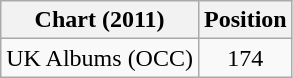<table class="wikitable">
<tr>
<th>Chart (2011)</th>
<th>Position</th>
</tr>
<tr>
<td>UK Albums (OCC)</td>
<td style="text-align:center;">174</td>
</tr>
</table>
